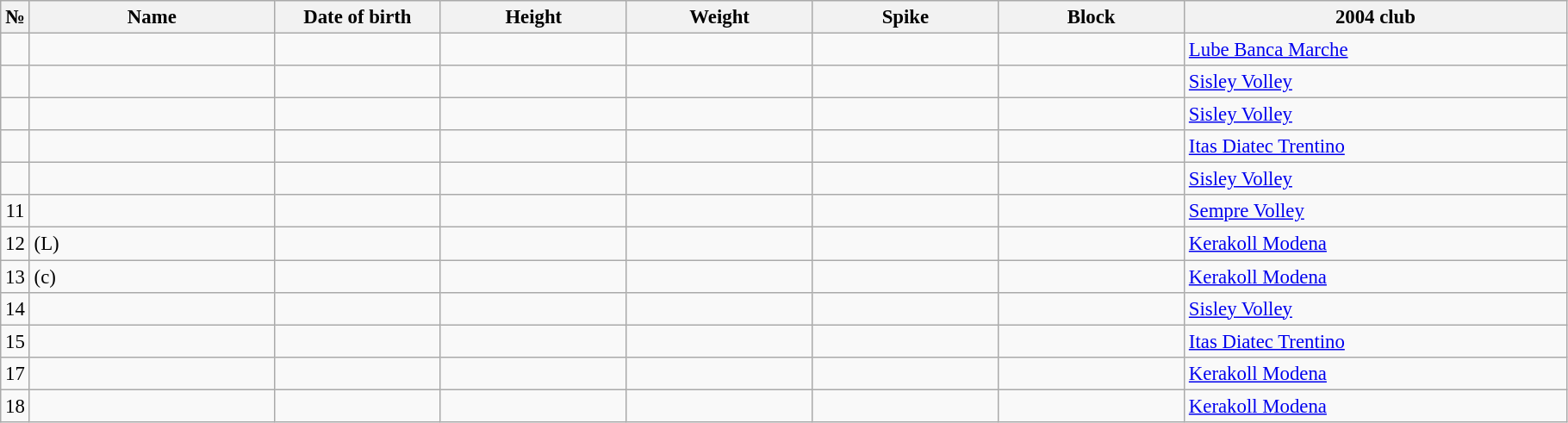<table class="wikitable sortable" style="font-size:95%; text-align:center;">
<tr>
<th>№</th>
<th style="width:12em">Name</th>
<th style="width:8em">Date of birth</th>
<th style="width:9em">Height</th>
<th style="width:9em">Weight</th>
<th style="width:9em">Spike</th>
<th style="width:9em">Block</th>
<th style="width:19em">2004 club</th>
</tr>
<tr>
<td></td>
<td style="text-align:left;"></td>
<td style="text-align:right;"></td>
<td></td>
<td></td>
<td></td>
<td></td>
<td style="text-align:left;"> <a href='#'>Lube Banca Marche</a></td>
</tr>
<tr>
<td></td>
<td style="text-align:left;"></td>
<td style="text-align:right;"></td>
<td></td>
<td></td>
<td></td>
<td></td>
<td style="text-align:left;"> <a href='#'>Sisley Volley</a></td>
</tr>
<tr>
<td></td>
<td style="text-align:left;"></td>
<td style="text-align:right;"></td>
<td></td>
<td></td>
<td></td>
<td></td>
<td style="text-align:left;"> <a href='#'>Sisley Volley</a></td>
</tr>
<tr>
<td></td>
<td style="text-align:left;"></td>
<td style="text-align:right;"></td>
<td></td>
<td></td>
<td></td>
<td></td>
<td style="text-align:left;"> <a href='#'>Itas Diatec Trentino</a></td>
</tr>
<tr>
<td></td>
<td style="text-align:left;"></td>
<td style="text-align:right;"></td>
<td></td>
<td></td>
<td></td>
<td></td>
<td style="text-align:left;"> <a href='#'>Sisley Volley</a></td>
</tr>
<tr>
<td>11</td>
<td style="text-align:left;"></td>
<td style="text-align:right;"></td>
<td></td>
<td></td>
<td></td>
<td></td>
<td style="text-align:left;"> <a href='#'>Sempre Volley</a></td>
</tr>
<tr>
<td>12</td>
<td style="text-align:left;"> (L)</td>
<td style="text-align:right;"></td>
<td></td>
<td></td>
<td></td>
<td></td>
<td style="text-align:left;"> <a href='#'>Kerakoll Modena</a></td>
</tr>
<tr>
<td>13</td>
<td style="text-align:left;"> (c)</td>
<td style="text-align:right;"></td>
<td></td>
<td></td>
<td></td>
<td></td>
<td style="text-align:left;"> <a href='#'>Kerakoll Modena</a></td>
</tr>
<tr>
<td>14</td>
<td style="text-align:left;"></td>
<td style="text-align:right;"></td>
<td></td>
<td></td>
<td></td>
<td></td>
<td style="text-align:left;"> <a href='#'>Sisley Volley</a></td>
</tr>
<tr>
<td>15</td>
<td style="text-align:left;"></td>
<td style="text-align:right;"></td>
<td></td>
<td></td>
<td></td>
<td></td>
<td style="text-align:left;"> <a href='#'>Itas Diatec Trentino</a></td>
</tr>
<tr>
<td>17</td>
<td style="text-align:left;"></td>
<td style="text-align:right;"></td>
<td></td>
<td></td>
<td></td>
<td></td>
<td style="text-align:left;"> <a href='#'>Kerakoll Modena</a></td>
</tr>
<tr>
<td>18</td>
<td style="text-align:left;"></td>
<td style="text-align:right;"></td>
<td></td>
<td></td>
<td></td>
<td></td>
<td style="text-align:left;"> <a href='#'>Kerakoll Modena</a></td>
</tr>
</table>
